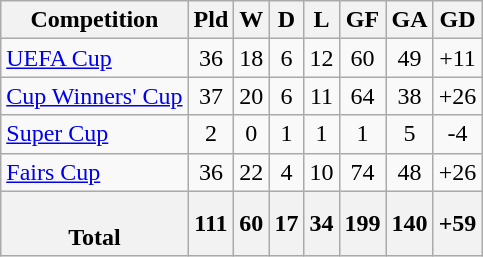<table class="wikitable sortable" style="text-align:center">
<tr>
<th>Competition</th>
<th>Pld</th>
<th>W</th>
<th>D</th>
<th>L</th>
<th>GF</th>
<th>GA</th>
<th>GD</th>
</tr>
<tr>
<td align=left><a href='#'>UEFA Cup</a></td>
<td>36</td>
<td>18</td>
<td>6</td>
<td>12</td>
<td>60</td>
<td>49</td>
<td>+11</td>
</tr>
<tr>
<td align=left><a href='#'>Cup Winners' Cup</a></td>
<td>37</td>
<td>20</td>
<td>6</td>
<td>11</td>
<td>64</td>
<td>38</td>
<td>+26</td>
</tr>
<tr>
<td align=left><a href='#'>Super Cup</a></td>
<td>2</td>
<td>0</td>
<td>1</td>
<td>1</td>
<td>1</td>
<td>5</td>
<td>-4</td>
</tr>
<tr>
<td align=left><a href='#'>Fairs Cup</a></td>
<td>36</td>
<td>22</td>
<td>4</td>
<td>10</td>
<td>74</td>
<td>48</td>
<td>+26</td>
</tr>
<tr>
<th><br><strong>Total</strong></th>
<th><strong>111</strong></th>
<th><strong>60</strong></th>
<th><strong>17</strong></th>
<th><strong>34</strong></th>
<th><strong>199</strong></th>
<th><strong>140</strong></th>
<th><strong>+59<strong><em></th>
</tr>
</table>
